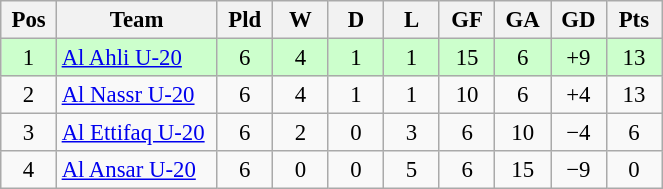<table class="wikitable" style="font-size: 95%; text-align: center;">
<tr>
<th style="width: 30px;">Pos</th>
<th style="width: 100px;">Team</th>
<th style="width: 30px;">Pld</th>
<th style="width: 30px;">W</th>
<th style="width: 30px;">D</th>
<th style="width: 30px;">L</th>
<th style="width: 30px;">GF</th>
<th style="width: 30px;">GA</th>
<th style="width: 30px;">GD</th>
<th style="width: 30px;">Pts</th>
</tr>
<tr style="background:#ccffcc;">
<td>1</td>
<td align=left><a href='#'>Al Ahli U-20</a></td>
<td>6</td>
<td>4</td>
<td>1</td>
<td>1</td>
<td>15</td>
<td>6</td>
<td>+9</td>
<td>13</td>
</tr>
<tr>
<td>2</td>
<td align=left><a href='#'>Al Nassr U-20</a></td>
<td>6</td>
<td>4</td>
<td>1</td>
<td>1</td>
<td>10</td>
<td>6</td>
<td>+4</td>
<td>13</td>
</tr>
<tr>
<td>3</td>
<td align=left><a href='#'>Al Ettifaq U-20</a></td>
<td>6</td>
<td>2</td>
<td>0</td>
<td>3</td>
<td>6</td>
<td>10</td>
<td>−4</td>
<td>6</td>
</tr>
<tr>
<td>4</td>
<td align=left><a href='#'>Al Ansar U-20</a></td>
<td>6</td>
<td>0</td>
<td>0</td>
<td>5</td>
<td>6</td>
<td>15</td>
<td>−9</td>
<td>0</td>
</tr>
</table>
